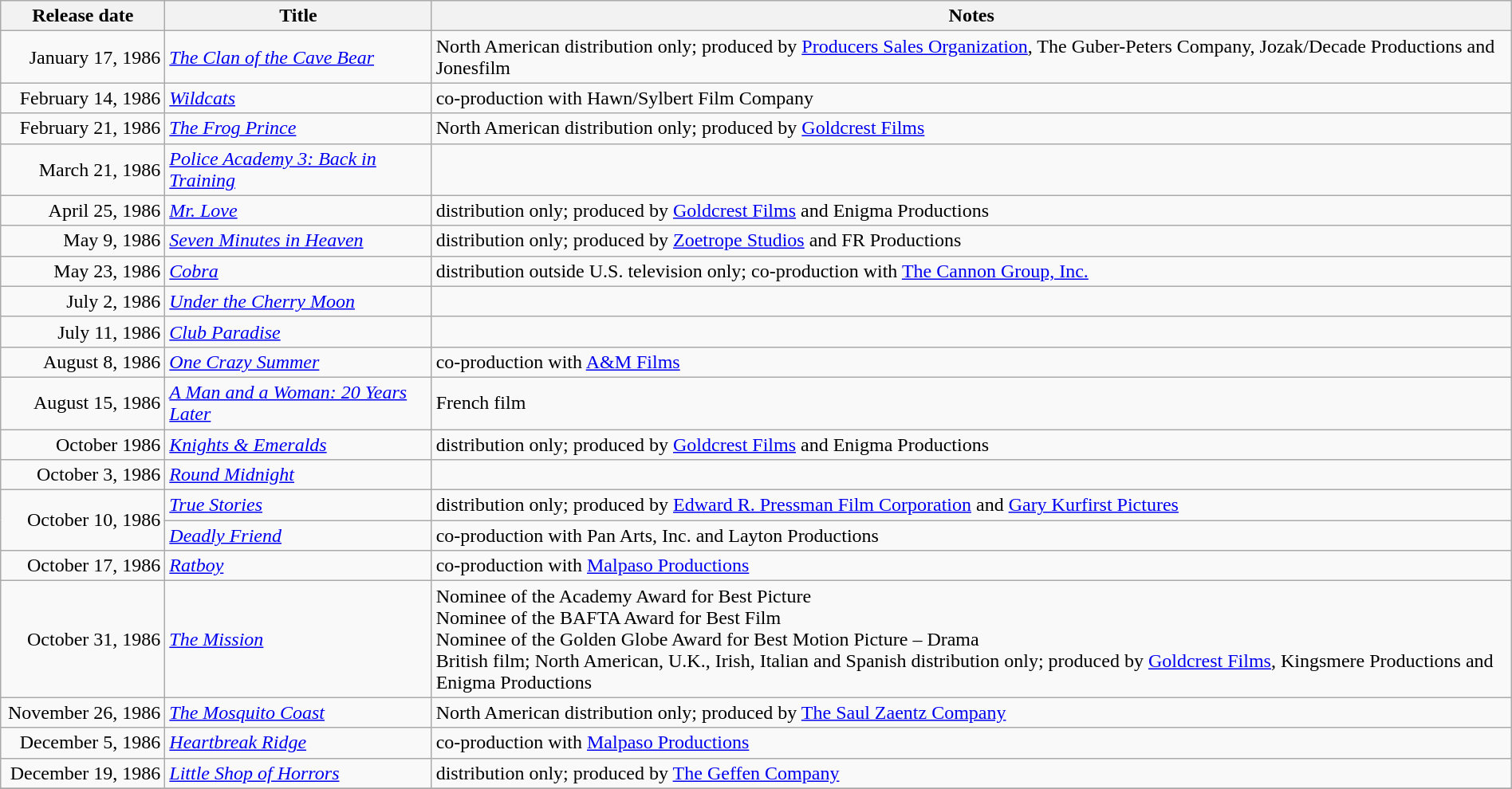<table class="wikitable sortable" style="width:100%;">
<tr>
<th scope="col" style="width:130px;">Release date</th>
<th>Title</th>
<th>Notes</th>
</tr>
<tr>
<td style="text-align:right;">January 17, 1986</td>
<td><em><a href='#'>The Clan of the Cave Bear</a></em></td>
<td>North American distribution only; produced by <a href='#'>Producers Sales Organization</a>, The Guber-Peters Company, Jozak/Decade Productions and Jonesfilm</td>
</tr>
<tr>
<td style="text-align:right;">February 14, 1986</td>
<td><em><a href='#'>Wildcats</a></em></td>
<td>co-production with Hawn/Sylbert Film Company</td>
</tr>
<tr>
<td style="text-align:right;">February 21, 1986</td>
<td><em><a href='#'>The Frog Prince</a></em></td>
<td>North American distribution only; produced by <a href='#'>Goldcrest Films</a></td>
</tr>
<tr>
<td style="text-align:right;">March 21, 1986</td>
<td><em><a href='#'>Police Academy 3: Back in Training</a></em></td>
<td></td>
</tr>
<tr>
<td style="text-align:right;">April 25, 1986</td>
<td><em><a href='#'>Mr. Love</a></em></td>
<td>distribution only; produced by <a href='#'>Goldcrest Films</a> and Enigma Productions</td>
</tr>
<tr>
<td style="text-align:right;">May 9, 1986</td>
<td><em><a href='#'>Seven Minutes in Heaven</a></em></td>
<td>distribution only; produced by <a href='#'>Zoetrope Studios</a> and FR Productions</td>
</tr>
<tr>
<td style="text-align:right;">May 23, 1986</td>
<td><em><a href='#'>Cobra</a></em></td>
<td>distribution outside U.S. television only; co-production with <a href='#'>The Cannon Group, Inc.</a></td>
</tr>
<tr>
<td style="text-align:right;">July 2, 1986</td>
<td><em><a href='#'>Under the Cherry Moon</a></em></td>
<td></td>
</tr>
<tr>
<td style="text-align:right;">July 11, 1986</td>
<td><em><a href='#'>Club Paradise</a></em></td>
<td></td>
</tr>
<tr>
<td style="text-align:right;">August 8, 1986</td>
<td><em><a href='#'>One Crazy Summer</a></em></td>
<td>co-production with <a href='#'>A&M Films</a></td>
</tr>
<tr>
<td style="text-align:right;">August 15, 1986</td>
<td><em><a href='#'>A Man and a Woman: 20 Years Later</a></em></td>
<td>French film</td>
</tr>
<tr>
<td style="text-align:right;">October 1986</td>
<td><em><a href='#'>Knights & Emeralds</a></em></td>
<td>distribution only; produced by <a href='#'>Goldcrest Films</a> and Enigma Productions</td>
</tr>
<tr>
<td style="text-align:right;">October 3, 1986</td>
<td><em><a href='#'>Round Midnight</a></em></td>
<td></td>
</tr>
<tr>
<td rowspan="2" style="text-align:right;">October 10, 1986</td>
<td><em><a href='#'>True Stories</a></em></td>
<td>distribution only; produced by <a href='#'>Edward R. Pressman Film Corporation</a> and <a href='#'>Gary Kurfirst Pictures</a></td>
</tr>
<tr>
<td><em><a href='#'>Deadly Friend</a></em></td>
<td>co-production with Pan Arts, Inc. and Layton Productions</td>
</tr>
<tr>
<td style="text-align:right;">October 17, 1986</td>
<td><em><a href='#'>Ratboy</a></em></td>
<td>co-production with <a href='#'>Malpaso Productions</a></td>
</tr>
<tr>
<td style="text-align:right;">October 31, 1986</td>
<td><em><a href='#'>The Mission</a></em></td>
<td>Nominee of the Academy Award for Best Picture<br>Nominee of the BAFTA Award for Best Film<br>Nominee of the Golden Globe Award for Best Motion Picture – Drama<br>British film; North American, U.K., Irish, Italian and Spanish distribution only; produced by <a href='#'>Goldcrest Films</a>, Kingsmere Productions and Enigma Productions</td>
</tr>
<tr>
<td style="text-align:right;">November 26, 1986</td>
<td><em><a href='#'>The Mosquito Coast</a></em></td>
<td>North American distribution only; produced by <a href='#'>The Saul Zaentz Company</a></td>
</tr>
<tr>
<td style="text-align:right;">December 5, 1986</td>
<td><em><a href='#'>Heartbreak Ridge</a></em></td>
<td>co-production with <a href='#'>Malpaso Productions</a></td>
</tr>
<tr>
<td style="text-align:right;">December 19, 1986</td>
<td><em><a href='#'>Little Shop of Horrors</a></em></td>
<td>distribution only; produced by <a href='#'>The Geffen Company</a></td>
</tr>
<tr>
</tr>
</table>
